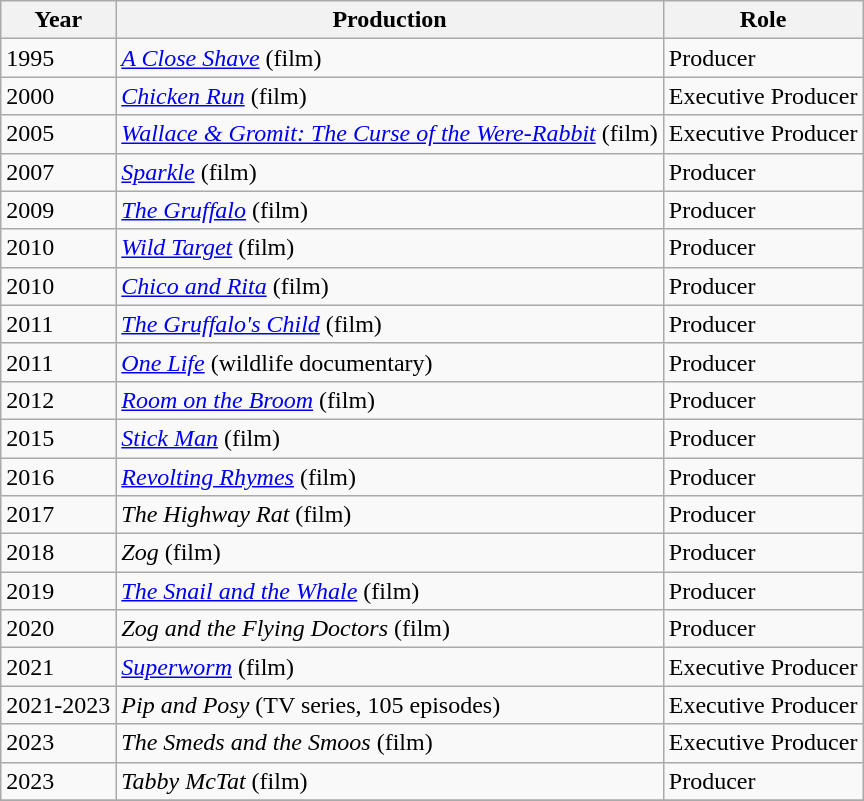<table class="wikitable">
<tr>
<th>Year</th>
<th>Production</th>
<th>Role</th>
</tr>
<tr>
<td>1995</td>
<td><em><a href='#'>A Close Shave</a></em> (film)</td>
<td>Producer</td>
</tr>
<tr>
<td>2000</td>
<td><em><a href='#'>Chicken Run</a></em> (film)</td>
<td>Executive Producer</td>
</tr>
<tr>
<td>2005</td>
<td><em><a href='#'>Wallace & Gromit: The Curse of the Were-Rabbit</a></em> (film)</td>
<td>Executive Producer</td>
</tr>
<tr>
<td>2007</td>
<td><em><a href='#'>Sparkle</a></em> (film)</td>
<td>Producer</td>
</tr>
<tr>
<td>2009</td>
<td><em><a href='#'>The Gruffalo</a></em> (film)</td>
<td>Producer</td>
</tr>
<tr>
<td>2010</td>
<td><em><a href='#'>Wild Target</a></em> (film)</td>
<td>Producer</td>
</tr>
<tr>
<td>2010</td>
<td><em><a href='#'>Chico and Rita</a></em> (film)</td>
<td>Producer</td>
</tr>
<tr>
<td>2011</td>
<td><em><a href='#'>The Gruffalo's Child</a></em> (film)</td>
<td>Producer</td>
</tr>
<tr>
<td>2011</td>
<td><em><a href='#'>One Life</a></em> (wildlife documentary)</td>
<td>Producer</td>
</tr>
<tr>
<td>2012</td>
<td><em><a href='#'>Room on the Broom</a></em> (film)</td>
<td>Producer</td>
</tr>
<tr>
<td>2015</td>
<td><em><a href='#'>Stick Man</a></em> (film)</td>
<td>Producer</td>
</tr>
<tr>
<td>2016</td>
<td><em><a href='#'>Revolting Rhymes</a></em> (film)</td>
<td>Producer</td>
</tr>
<tr>
<td>2017</td>
<td><em>The Highway Rat</em> (film)</td>
<td>Producer</td>
</tr>
<tr>
<td>2018</td>
<td><em>Zog</em> (film)</td>
<td>Producer</td>
</tr>
<tr>
<td>2019</td>
<td><em><a href='#'>The Snail and the Whale</a></em> (film)</td>
<td>Producer</td>
</tr>
<tr>
<td>2020</td>
<td><em>Zog and the Flying Doctors</em> (film)</td>
<td>Producer</td>
</tr>
<tr>
<td>2021</td>
<td><em><a href='#'>Superworm</a></em> (film)</td>
<td>Executive Producer</td>
</tr>
<tr>
<td>2021-2023</td>
<td><em>Pip and Posy</em> (TV series, 105 episodes)</td>
<td>Executive Producer</td>
</tr>
<tr>
<td>2023</td>
<td><em>The Smeds and the Smoos</em> (film)</td>
<td>Executive Producer</td>
</tr>
<tr>
<td>2023</td>
<td><em>Tabby McTat</em> (film)</td>
<td>Producer</td>
</tr>
<tr>
</tr>
</table>
